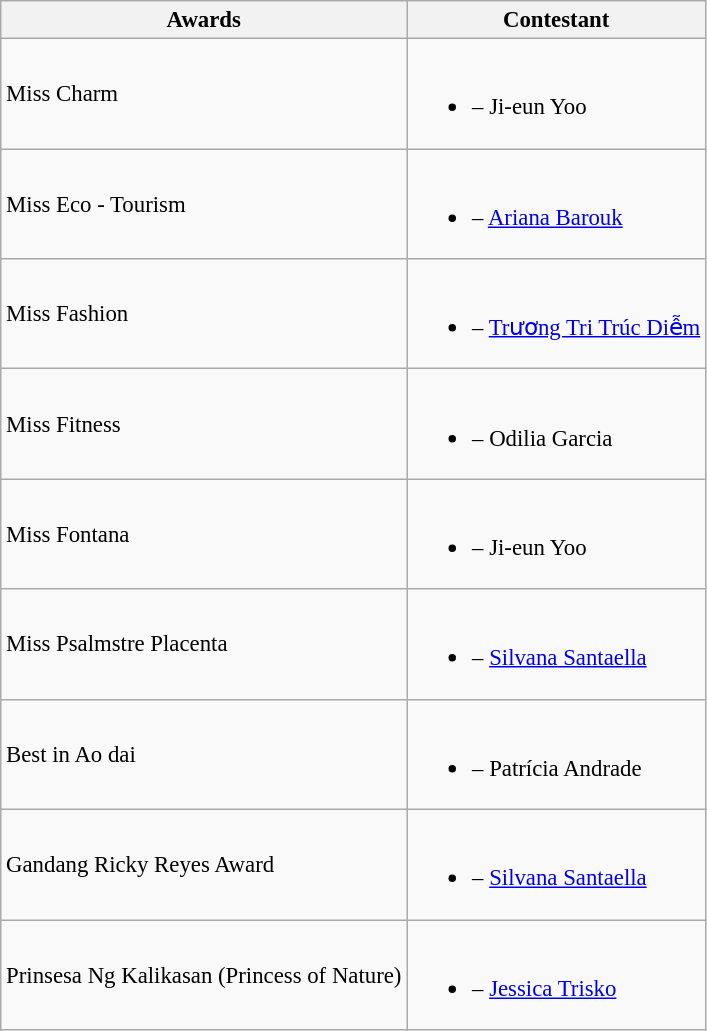<table class="wikitable sortable" style="font-size:95%;">
<tr>
<th>Awards</th>
<th>Contestant</th>
</tr>
<tr>
<td>Miss Charm</td>
<td><br><ul><li> – Ji-eun Yoo</li></ul></td>
</tr>
<tr>
<td>Miss Eco - Tourism</td>
<td><br><ul><li> – <a href='#'>Ariana Barouk</a></li></ul></td>
</tr>
<tr>
<td>Miss Fashion</td>
<td><br><ul><li> – <a href='#'>Trương Tri Trúc Diễm</a></li></ul></td>
</tr>
<tr>
<td>Miss Fitness</td>
<td><br><ul><li> – Odilia Garcia</li></ul></td>
</tr>
<tr>
<td>Miss Fontana</td>
<td><br><ul><li> – Ji-eun Yoo</li></ul></td>
</tr>
<tr>
<td>Miss Psalmstre Placenta</td>
<td><br><ul><li> – <a href='#'>Silvana Santaella</a></li></ul></td>
</tr>
<tr>
<td>Best in Ao dai</td>
<td><br><ul><li> – Patrícia Andrade</li></ul></td>
</tr>
<tr>
<td>Gandang Ricky Reyes Award</td>
<td><br><ul><li> – <a href='#'>Silvana Santaella</a></li></ul></td>
</tr>
<tr>
<td>Prinsesa Ng Kalikasan (Princess of Nature)</td>
<td><br><ul><li> – <a href='#'>Jessica Trisko</a></li></ul></td>
</tr>
</table>
